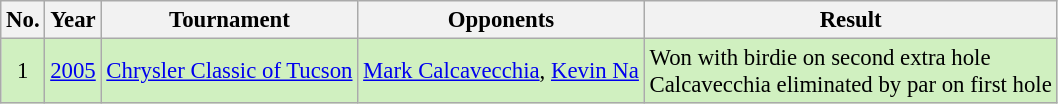<table class="wikitable" style="font-size:95%;">
<tr>
<th>No.</th>
<th>Year</th>
<th>Tournament</th>
<th>Opponents</th>
<th>Result</th>
</tr>
<tr style="background:#D0F0C0;">
<td align=center>1</td>
<td><a href='#'>2005</a></td>
<td><a href='#'>Chrysler Classic of Tucson</a></td>
<td> <a href='#'>Mark Calcavecchia</a>,  <a href='#'>Kevin Na</a></td>
<td>Won with birdie on second extra hole<br>Calcavecchia eliminated by par on first hole</td>
</tr>
</table>
